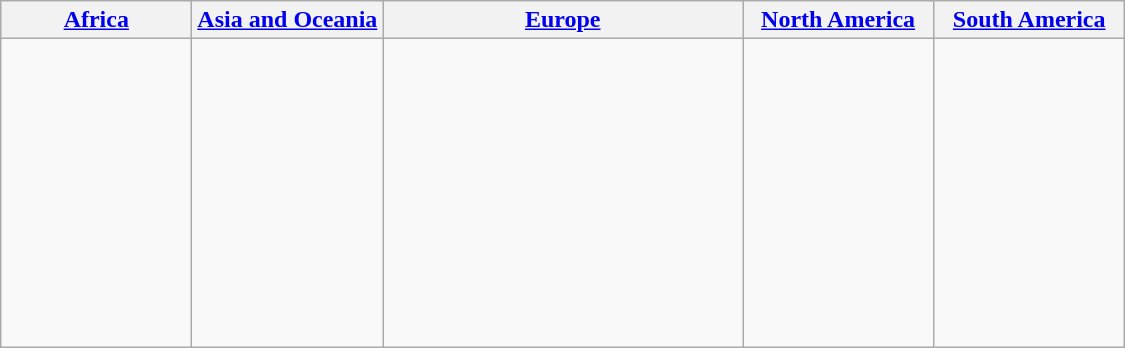<table class="wikitable">
<tr>
<th width=17%><a href='#'>Africa</a></th>
<th width=17%><a href='#'>Asia and Oceania</a></th>
<th width=32%><a href='#'>Europe</a></th>
<th width=17%><a href='#'>North America</a></th>
<th width=17%><a href='#'>South America</a></th>
</tr>
<tr>
<td><br><br>
</td>
<td><br><br>
<br>
<br>
<br>
</td>
<td><br>

<br>
<br>
<br>
<br>
<br>
<br>

<br>
<br>
<br>
<br>

</td>
<td><br><br>
<br>
<br>
<br>
<br>
</td>
<td><br><br>
<br>
<br>
</td>
</tr>
</table>
